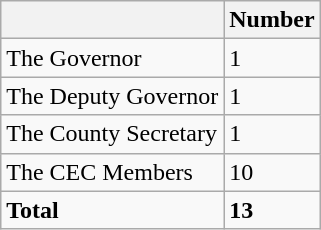<table class="wikitable">
<tr>
<th></th>
<th>Number</th>
</tr>
<tr>
<td>The Governor</td>
<td>1</td>
</tr>
<tr>
<td>The Deputy Governor</td>
<td>1</td>
</tr>
<tr>
<td>The County Secretary</td>
<td>1</td>
</tr>
<tr>
<td>The CEC Members</td>
<td>10</td>
</tr>
<tr>
<td><strong>Total</strong></td>
<td><strong>13</strong></td>
</tr>
</table>
